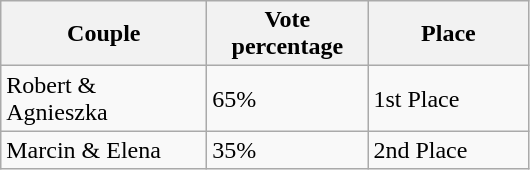<table class="wikitable">
<tr>
<th style="width:130px;">Couple</th>
<th style="width:100px;">Vote percentage</th>
<th style="width:100px;">Place</th>
</tr>
<tr>
<td>Robert & Agnieszka</td>
<td>65%</td>
<td>1st Place</td>
</tr>
<tr>
<td>Marcin & Elena</td>
<td>35%</td>
<td>2nd Place</td>
</tr>
</table>
